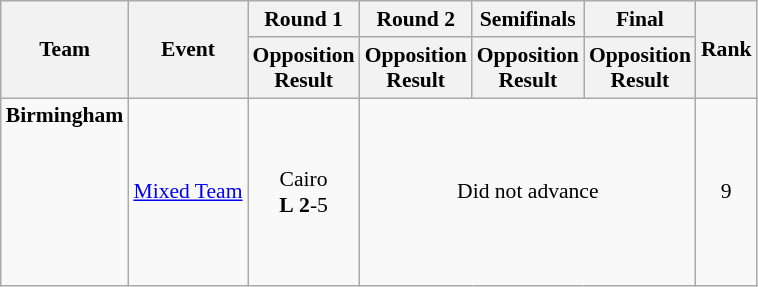<table class="wikitable" border="1" style="font-size:90%">
<tr>
<th rowspan=2>Team</th>
<th rowspan=2>Event</th>
<th>Round 1</th>
<th>Round 2</th>
<th>Semifinals</th>
<th>Final</th>
<th rowspan=2>Rank</th>
</tr>
<tr>
<th>Opposition<br>Result</th>
<th>Opposition<br>Result</th>
<th>Opposition<br>Result</th>
<th>Opposition<br>Result</th>
</tr>
<tr>
<td><strong>Birmingham</strong><br><br><br><br><br><br><br></td>
<td><a href='#'>Mixed Team</a></td>
<td align=center>Cairo <br> <strong>L</strong> <strong>2</strong>-5</td>
<td align=center colspan=3>Did not advance</td>
<td align=center>9</td>
</tr>
</table>
